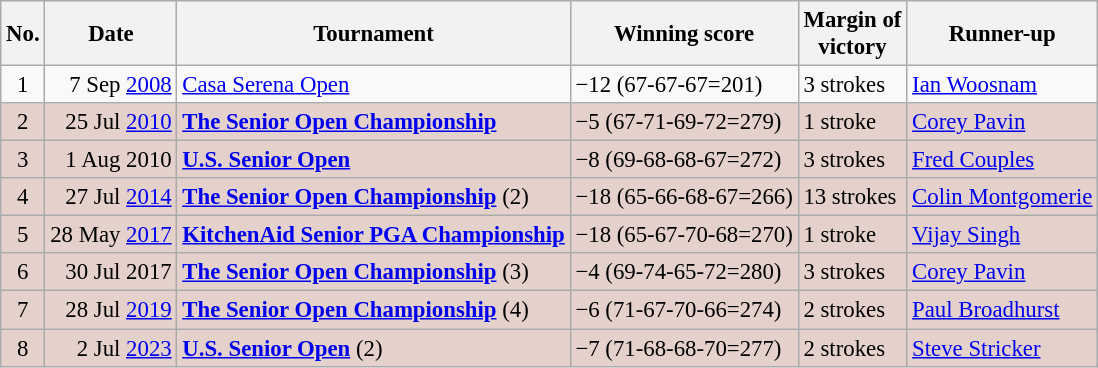<table class="wikitable" style="font-size:95%;">
<tr>
<th>No.</th>
<th>Date</th>
<th>Tournament</th>
<th>Winning score</th>
<th>Margin of<br>victory</th>
<th>Runner-up</th>
</tr>
<tr>
<td align=center>1</td>
<td align=right>7 Sep <a href='#'>2008</a></td>
<td><a href='#'>Casa Serena Open</a></td>
<td>−12 (67-67-67=201)</td>
<td>3 strokes</td>
<td> <a href='#'>Ian Woosnam</a></td>
</tr>
<tr style="background:#e5d1cb;">
<td align=center>2</td>
<td align=right>25 Jul <a href='#'>2010</a></td>
<td><strong><a href='#'>The Senior Open Championship</a></strong></td>
<td>−5 (67-71-69-72=279)</td>
<td>1 stroke</td>
<td> <a href='#'>Corey Pavin</a></td>
</tr>
<tr style="background:#e5d1cb;">
<td align=center>3</td>
<td align=right>1 Aug 2010</td>
<td><strong><a href='#'>U.S. Senior Open</a></strong></td>
<td>−8 (69-68-68-67=272)</td>
<td>3 strokes</td>
<td> <a href='#'>Fred Couples</a></td>
</tr>
<tr style="background:#e5d1cb;">
<td align=center>4</td>
<td align=right>27 Jul <a href='#'>2014</a></td>
<td><strong><a href='#'>The Senior Open Championship</a></strong> (2)</td>
<td>−18 (65-66-68-67=266)</td>
<td>13 strokes</td>
<td> <a href='#'>Colin Montgomerie</a></td>
</tr>
<tr style="background:#e5d1cb;">
<td align=center>5</td>
<td align=right>28 May <a href='#'>2017</a></td>
<td><strong><a href='#'>KitchenAid Senior PGA Championship</a></strong></td>
<td>−18 (65-67-70-68=270)</td>
<td>1 stroke</td>
<td> <a href='#'>Vijay Singh</a></td>
</tr>
<tr style="background:#e5d1cb;">
<td align=center>6</td>
<td align=right>30 Jul 2017</td>
<td><strong><a href='#'>The Senior Open Championship</a></strong> (3)</td>
<td>−4 (69-74-65-72=280)</td>
<td>3 strokes</td>
<td> <a href='#'>Corey Pavin</a></td>
</tr>
<tr style="background:#e5d1cb;">
<td align=center>7</td>
<td align=right>28 Jul <a href='#'>2019</a></td>
<td><strong><a href='#'>The Senior Open Championship</a></strong> (4)</td>
<td>−6 (71-67-70-66=274)</td>
<td>2 strokes</td>
<td> <a href='#'>Paul Broadhurst</a></td>
</tr>
<tr style="background:#e5d1cb;">
<td align=center>8</td>
<td align=right>2 Jul <a href='#'>2023</a></td>
<td><strong><a href='#'>U.S. Senior Open</a></strong> (2)</td>
<td>−7 (71-68-68-70=277)</td>
<td>2 strokes</td>
<td> <a href='#'>Steve Stricker</a></td>
</tr>
</table>
